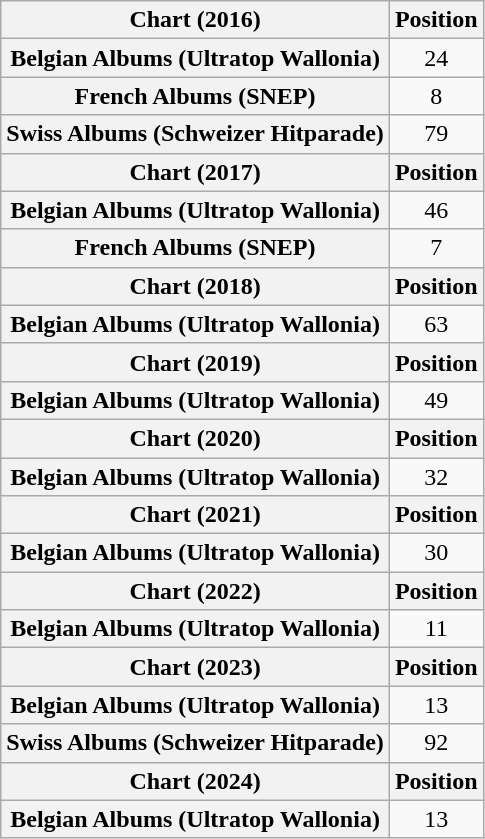<table class="wikitable plainrowheaders" style="text-align:center">
<tr>
<th scope="col">Chart (2016)</th>
<th scope="col">Position</th>
</tr>
<tr>
<th scope="row">Belgian Albums (Ultratop Wallonia)</th>
<td>24</td>
</tr>
<tr>
<th scope="row">French Albums (SNEP)</th>
<td>8</td>
</tr>
<tr>
<th scope="row">Swiss Albums (Schweizer Hitparade)</th>
<td>79</td>
</tr>
<tr>
<th scope="col">Chart (2017)</th>
<th scope="col">Position</th>
</tr>
<tr>
<th scope="row">Belgian Albums (Ultratop Wallonia)</th>
<td>46</td>
</tr>
<tr>
<th scope="row">French Albums (SNEP)</th>
<td>7</td>
</tr>
<tr>
<th scope="col">Chart (2018)</th>
<th scope="col">Position</th>
</tr>
<tr>
<th scope="row">Belgian Albums (Ultratop Wallonia)</th>
<td>63</td>
</tr>
<tr>
<th scope="col">Chart (2019)</th>
<th scope="col">Position</th>
</tr>
<tr>
<th scope="row">Belgian Albums (Ultratop Wallonia)</th>
<td>49</td>
</tr>
<tr>
<th scope="col">Chart (2020)</th>
<th scope="col">Position</th>
</tr>
<tr>
<th scope="row">Belgian Albums (Ultratop Wallonia)</th>
<td>32</td>
</tr>
<tr>
<th scope="col">Chart (2021)</th>
<th scope="col">Position</th>
</tr>
<tr>
<th scope="row">Belgian Albums (Ultratop Wallonia)</th>
<td>30</td>
</tr>
<tr>
<th scope="col">Chart (2022)</th>
<th scope="col">Position</th>
</tr>
<tr>
<th scope="row">Belgian Albums (Ultratop Wallonia)</th>
<td>11</td>
</tr>
<tr>
<th scope="col">Chart (2023)</th>
<th scope="col">Position</th>
</tr>
<tr>
<th scope="row">Belgian Albums (Ultratop Wallonia)</th>
<td>13</td>
</tr>
<tr>
<th scope="row">Swiss Albums (Schweizer Hitparade)</th>
<td>92</td>
</tr>
<tr>
<th scope="col">Chart (2024)</th>
<th scope="col">Position</th>
</tr>
<tr>
<th scope="row">Belgian Albums (Ultratop Wallonia)</th>
<td>13</td>
</tr>
</table>
